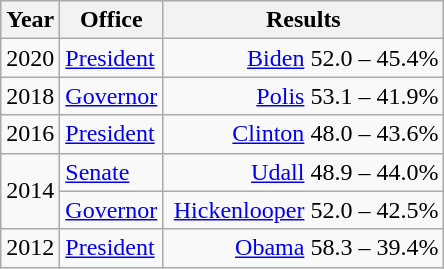<table class=wikitable>
<tr>
<th width="30">Year</th>
<th width="60">Office</th>
<th width="180">Results</th>
</tr>
<tr>
<td>2020</td>
<td><a href='#'>President</a></td>
<td align="right" ><a href='#'>Biden</a> 52.0 – 45.4%</td>
</tr>
<tr>
<td>2018</td>
<td><a href='#'>Governor</a></td>
<td align="right" ><a href='#'>Polis</a> 53.1 – 41.9%</td>
</tr>
<tr>
<td>2016</td>
<td><a href='#'>President</a></td>
<td align="right" ><a href='#'>Clinton</a> 48.0 – 43.6%</td>
</tr>
<tr>
<td rowspan="2">2014</td>
<td><a href='#'>Senate</a></td>
<td align="right" ><a href='#'>Udall</a> 48.9 – 44.0%</td>
</tr>
<tr>
<td><a href='#'>Governor</a></td>
<td align="right" ><a href='#'>Hickenlooper</a> 52.0 – 42.5%</td>
</tr>
<tr>
<td>2012</td>
<td><a href='#'>President</a></td>
<td align="right" ><a href='#'>Obama</a> 58.3 – 39.4%</td>
</tr>
</table>
